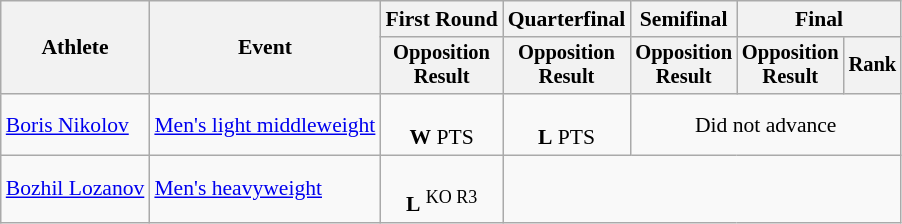<table class="wikitable" style="font-size:90%">
<tr>
<th rowspan="2">Athlete</th>
<th rowspan="2">Event</th>
<th>First Round</th>
<th>Quarterfinal</th>
<th>Semifinal</th>
<th colspan=3>Final</th>
</tr>
<tr style="font-size:95%">
<th>Opposition<br>Result</th>
<th>Opposition<br>Result</th>
<th>Opposition<br>Result</th>
<th>Opposition<br>Result</th>
<th>Rank</th>
</tr>
<tr align="center">
<td align=left><a href='#'>Boris Nikolov</a></td>
<td align=left><a href='#'>Men's light middleweight</a></td>
<td><br><strong>W</strong> PTS</td>
<td><br><strong>L</strong> PTS</td>
<td colspan=5>Did not advance</td>
</tr>
<tr align=center>
<td align=left><a href='#'>Bozhil Lozanov</a></td>
<td align=left><a href='#'>Men's heavyweight</a></td>
<td><br><strong>L</strong> <sup>KO R3 </sup></td>
</tr>
</table>
